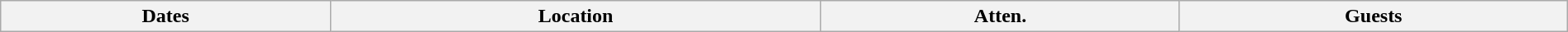<table class="wikitable" width="100%">
<tr>
<th>Dates</th>
<th>Location</th>
<th>Atten.</th>
<th>Guests<br></th>
</tr>
</table>
